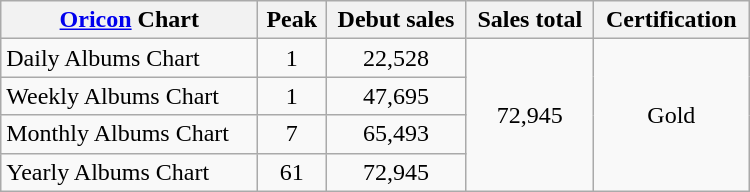<table class="wikitable" style="width:500px;">
<tr>
<th><a href='#'>Oricon</a> Chart</th>
<th>Peak</th>
<th>Debut sales</th>
<th>Sales total</th>
<th>Certification</th>
</tr>
<tr>
<td>Daily Albums Chart</td>
<td style="text-align:center;">1</td>
<td style="text-align:center;">22,528</td>
<td style="text-align:center;" rowspan="4">72,945</td>
<td style="text-align:center;" rowspan="4">Gold</td>
</tr>
<tr>
<td>Weekly Albums Chart</td>
<td style="text-align:center;">1</td>
<td style="text-align:center;">47,695</td>
</tr>
<tr>
<td>Monthly Albums Chart</td>
<td style="text-align:center;">7</td>
<td style="text-align:center;">65,493</td>
</tr>
<tr>
<td>Yearly Albums Chart</td>
<td style="text-align:center;">61</td>
<td style="text-align:center;">72,945</td>
</tr>
</table>
